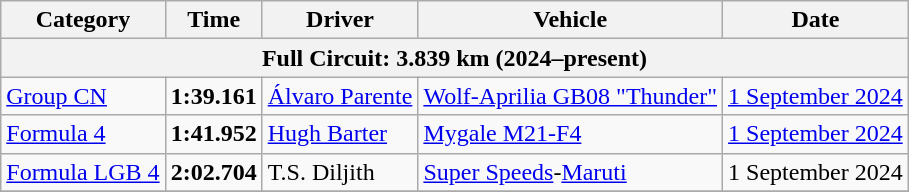<table class="wikitable">
<tr>
<th>Category</th>
<th>Time</th>
<th>Driver</th>
<th>Vehicle</th>
<th>Date</th>
</tr>
<tr>
<th colspan=5>Full Circuit: 3.839 km (2024–present)</th>
</tr>
<tr>
<td><a href='#'>Group CN</a></td>
<td><strong>1:39.161</strong></td>
<td> <a href='#'>Álvaro Parente</a></td>
<td><a href='#'>Wolf-Aprilia GB08 "Thunder"</a></td>
<td><a href='#'>1 September 2024</a></td>
</tr>
<tr>
<td><a href='#'>Formula 4</a></td>
<td><strong>1:41.952</strong></td>
<td> <a href='#'>Hugh Barter</a></td>
<td><a href='#'>Mygale M21-F4</a></td>
<td><a href='#'>1 September 2024</a></td>
</tr>
<tr>
<td><a href='#'>Formula LGB 4</a></td>
<td><strong>2:02.704</strong></td>
<td> T.S. Diljith</td>
<td><a href='#'>Super Speeds</a>-<a href='#'>Maruti</a></td>
<td>1 September 2024</td>
</tr>
<tr>
</tr>
</table>
